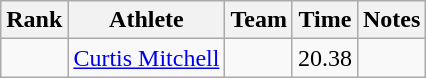<table class="wikitable sortable">
<tr>
<th>Rank</th>
<th>Athlete</th>
<th>Team</th>
<th>Time</th>
<th>Notes</th>
</tr>
<tr>
<td align=center></td>
<td><a href='#'>Curtis Mitchell</a></td>
<td></td>
<td>20.38</td>
<td></td>
</tr>
</table>
